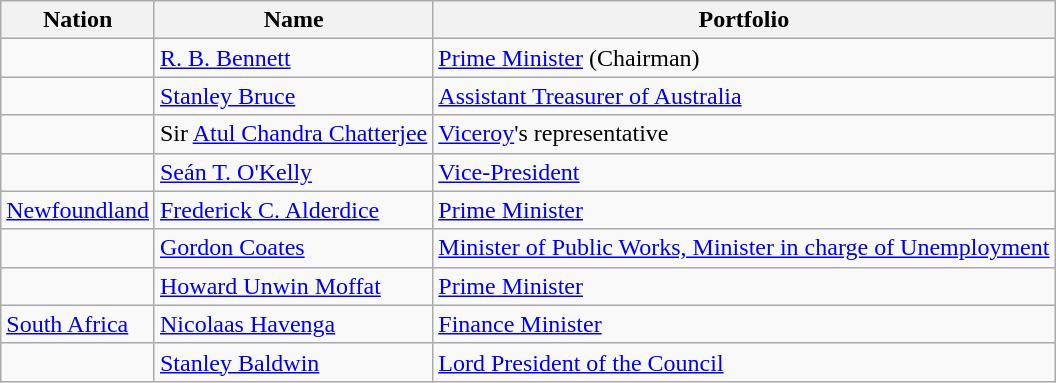<table class="wikitable">
<tr>
<th>Nation</th>
<th>Name</th>
<th>Portfolio</th>
</tr>
<tr>
<td></td>
<td><a href='#'>R. B. Bennett</a></td>
<td><a href='#'>Prime Minister</a> (Chairman)</td>
</tr>
<tr>
<td></td>
<td><a href='#'>Stanley Bruce</a></td>
<td><a href='#'>Assistant Treasurer of Australia</a></td>
</tr>
<tr>
<td></td>
<td>Sir <a href='#'>Atul Chandra Chatterjee</a></td>
<td><a href='#'>Viceroy</a>'s representative</td>
</tr>
<tr>
<td></td>
<td><a href='#'>Seán T. O'Kelly</a></td>
<td><a href='#'>Vice-President</a></td>
</tr>
<tr>
<td> <a href='#'>Newfoundland</a></td>
<td><a href='#'>Frederick C. Alderdice</a></td>
<td><a href='#'>Prime Minister</a></td>
</tr>
<tr>
<td></td>
<td><a href='#'>Gordon Coates</a></td>
<td><a href='#'>Minister of Public Works, Minister in charge of Unemployment</a></td>
</tr>
<tr>
<td></td>
<td><a href='#'>Howard Unwin Moffat</a></td>
<td><a href='#'>Prime Minister</a></td>
</tr>
<tr>
<td> <a href='#'>South Africa</a></td>
<td><a href='#'>Nicolaas Havenga</a></td>
<td><a href='#'>Finance Minister</a></td>
</tr>
<tr>
<td></td>
<td><a href='#'>Stanley Baldwin</a></td>
<td><a href='#'>Lord President of the Council</a></td>
</tr>
</table>
